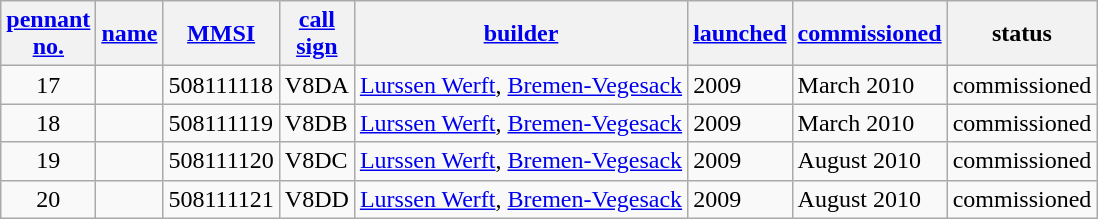<table class="wikitable">
<tr>
<th align=center><a href='#'>pennant<br>no.</a></th>
<th><a href='#'>name</a></th>
<th><a href='#'>MMSI</a></th>
<th><a href='#'>call<br>sign</a></th>
<th><a href='#'>builder</a></th>
<th><a href='#'>launched</a></th>
<th><a href='#'>commissioned</a></th>
<th>status</th>
</tr>
<tr>
<td align=center>17</td>
<td></td>
<td>508111118 </td>
<td>V8DA </td>
<td><a href='#'>Lurssen Werft</a>, <a href='#'>Bremen-Vegesack</a></td>
<td>2009</td>
<td>March 2010</td>
<td>commissioned</td>
</tr>
<tr>
<td align=center>18</td>
<td></td>
<td>508111119 </td>
<td>V8DB </td>
<td><a href='#'>Lurssen Werft</a>, <a href='#'>Bremen-Vegesack</a></td>
<td>2009</td>
<td>March 2010</td>
<td>commissioned</td>
</tr>
<tr>
<td align=center>19</td>
<td></td>
<td>508111120 </td>
<td>V8DC </td>
<td><a href='#'>Lurssen Werft</a>, <a href='#'>Bremen-Vegesack</a></td>
<td>2009</td>
<td>August 2010</td>
<td>commissioned</td>
</tr>
<tr>
<td align=center>20</td>
<td></td>
<td>508111121 </td>
<td>V8DD </td>
<td><a href='#'>Lurssen Werft</a>, <a href='#'>Bremen-Vegesack</a></td>
<td>2009</td>
<td>August 2010</td>
<td>commissioned</td>
</tr>
</table>
